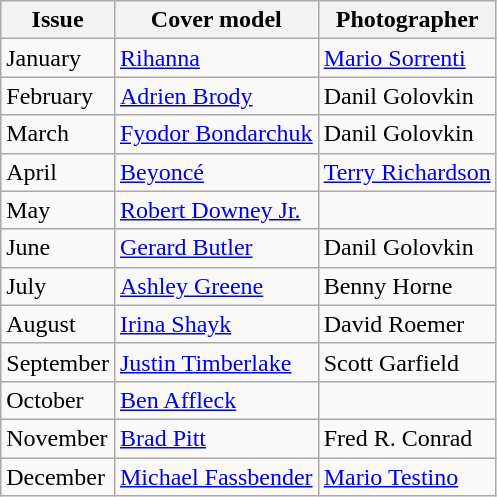<table class="sortable wikitable">
<tr>
<th>Issue</th>
<th>Cover model</th>
<th>Photographer</th>
</tr>
<tr>
<td>January</td>
<td><a href='#'>Rihanna</a></td>
<td><a href='#'>Mario Sorrenti</a></td>
</tr>
<tr>
<td>February</td>
<td><a href='#'>Adrien Brody</a></td>
<td>Danil Golovkin</td>
</tr>
<tr>
<td>March</td>
<td><a href='#'>Fyodor Bondarchuk</a></td>
<td>Danil Golovkin</td>
</tr>
<tr>
<td>April</td>
<td><a href='#'>Beyoncé</a></td>
<td><a href='#'>Terry Richardson</a></td>
</tr>
<tr>
<td>May</td>
<td><a href='#'>Robert Downey Jr.</a></td>
<td></td>
</tr>
<tr>
<td>June</td>
<td><a href='#'>Gerard Butler</a></td>
<td>Danil Golovkin</td>
</tr>
<tr>
<td>July</td>
<td><a href='#'>Ashley Greene</a></td>
<td>Benny Horne</td>
</tr>
<tr>
<td>August</td>
<td><a href='#'>Irina Shayk</a></td>
<td>David Roemer</td>
</tr>
<tr>
<td>September</td>
<td><a href='#'>Justin Timberlake</a></td>
<td>Scott Garfield</td>
</tr>
<tr>
<td>October</td>
<td><a href='#'>Ben Affleck</a></td>
<td></td>
</tr>
<tr>
<td>November</td>
<td><a href='#'>Brad Pitt</a></td>
<td>Fred R. Conrad</td>
</tr>
<tr>
<td>December</td>
<td><a href='#'>Michael Fassbender</a></td>
<td><a href='#'>Mario Testino</a></td>
</tr>
</table>
